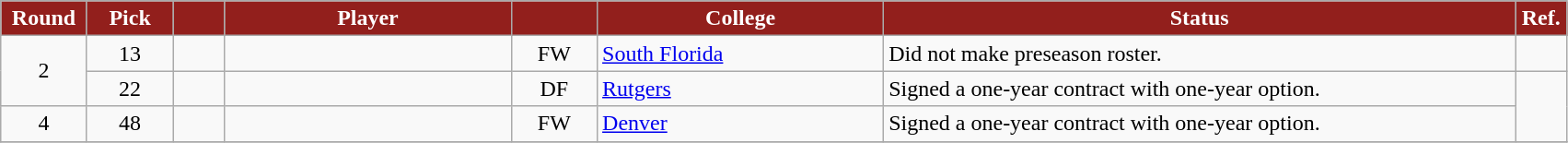<table class="wikitable sortable" style="text-align:left;">
<tr>
<th style="background:#921f1c; color:#fff; width:55px;">Round</th>
<th style="background:#921f1c; color:#fff; width:55px;">Pick</th>
<th style="background:#921f1c; color:#fff; width:30px;"></th>
<th style="background:#921f1c; color:#fff; width:200px;">Player</th>
<th style="background:#921f1c; color:#fff; width:55px;"></th>
<th style="background:#921f1c; color:#fff; width:200px;">College</th>
<th style="background:#921f1c; color:#fff; width:450px;">Status</th>
<th style="background:#921f1c; color:#fff; width:30px;">Ref.</th>
</tr>
<tr>
<td rowspan="2" align="center">2</td>
<td align="center">13</td>
<td></td>
<td></td>
<td align="center">FW</td>
<td><a href='#'>South Florida</a></td>
<td>Did not make preseason roster.</td>
<td></td>
</tr>
<tr>
<td align="center">22</td>
<td></td>
<td></td>
<td align="center">DF</td>
<td><a href='#'>Rutgers</a></td>
<td>Signed a one-year contract with one-year option.</td>
<td rowspan="2"></td>
</tr>
<tr>
<td align="center">4</td>
<td align="center">48</td>
<td></td>
<td></td>
<td align="center">FW</td>
<td><a href='#'>Denver</a></td>
<td>Signed a one-year contract with one-year option.</td>
</tr>
<tr>
</tr>
</table>
